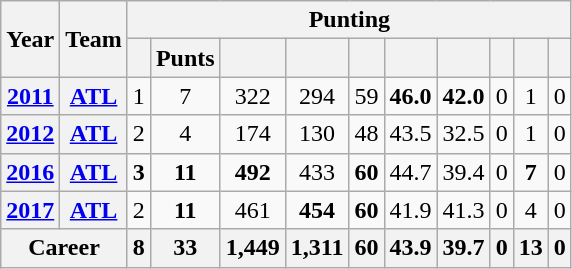<table class=wikitable style="text-align:center;">
<tr>
<th rowspan="2">Year</th>
<th rowspan="2">Team</th>
<th colspan="10">Punting</th>
</tr>
<tr>
<th></th>
<th>Punts</th>
<th></th>
<th></th>
<th></th>
<th></th>
<th></th>
<th></th>
<th></th>
<th></th>
</tr>
<tr>
<th><a href='#'>2011</a></th>
<th><a href='#'>ATL</a></th>
<td>1</td>
<td>7</td>
<td>322</td>
<td>294</td>
<td>59</td>
<td><strong>46.0</strong></td>
<td><strong>42.0</strong></td>
<td>0</td>
<td>1</td>
<td>0</td>
</tr>
<tr>
<th><a href='#'>2012</a></th>
<th><a href='#'>ATL</a></th>
<td>2</td>
<td>4</td>
<td>174</td>
<td>130</td>
<td>48</td>
<td>43.5</td>
<td>32.5</td>
<td>0</td>
<td>1</td>
<td>0</td>
</tr>
<tr>
<th><a href='#'>2016</a></th>
<th><a href='#'>ATL</a></th>
<td><strong>3</strong></td>
<td><strong>11</strong></td>
<td><strong>492</strong></td>
<td>433</td>
<td><strong>60</strong></td>
<td>44.7</td>
<td>39.4</td>
<td>0</td>
<td><strong>7</strong></td>
<td>0</td>
</tr>
<tr>
<th><a href='#'>2017</a></th>
<th><a href='#'>ATL</a></th>
<td>2</td>
<td><strong>11</strong></td>
<td>461</td>
<td><strong>454</strong></td>
<td><strong>60</strong></td>
<td>41.9</td>
<td>41.3</td>
<td>0</td>
<td>4</td>
<td>0</td>
</tr>
<tr>
<th colspan="2">Career</th>
<th>8</th>
<th>33</th>
<th>1,449</th>
<th>1,311</th>
<th>60</th>
<th>43.9</th>
<th>39.7</th>
<th>0</th>
<th>13</th>
<th>0</th>
</tr>
</table>
